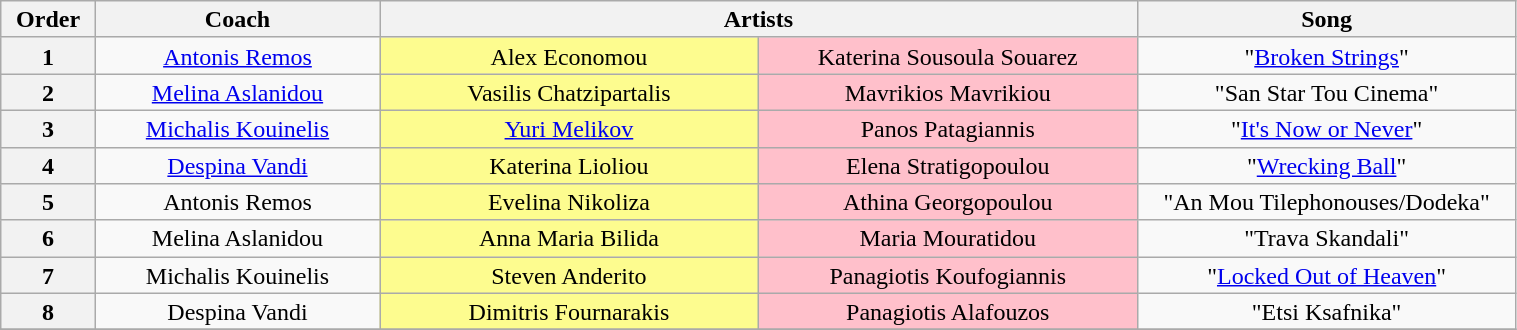<table class="wikitable" style="text-align:center; line-height:17px; width:80%;">
<tr>
<th width="5%">Order</th>
<th width="15%">Coach</th>
<th colspan="2" width="40%">Artists</th>
<th width="20%">Song</th>
</tr>
<tr>
<th>1</th>
<td><a href='#'>Antonis Remos</a></td>
<td style="background:#fdfc8f; width:20%">Alex Economou</td>
<td style="background:pink; width:20%">Katerina Sousoula Souarez</td>
<td>"<a href='#'>Broken Strings</a>"</td>
</tr>
<tr>
<th>2</th>
<td><a href='#'>Melina Aslanidou</a></td>
<td style="background:#fdfc8f">Vasilis Chatzipartalis</td>
<td style="background:pink">Mavrikios Mavrikiou</td>
<td>"San Star Tou Cinema"</td>
</tr>
<tr>
<th>3</th>
<td><a href='#'>Michalis Kouinelis</a></td>
<td style="background:#fdfc8f"><a href='#'>Yuri Melikov</a></td>
<td style="background:pink">Panos Patagiannis</td>
<td>"<a href='#'>It's Now or Never</a>"</td>
</tr>
<tr>
<th>4</th>
<td><a href='#'>Despina Vandi</a></td>
<td style="background:#fdfc8f">Katerina Lioliou</td>
<td style="background:pink">Elena Stratigopoulou</td>
<td>"<a href='#'>Wrecking Ball</a>"</td>
</tr>
<tr>
<th>5</th>
<td>Antonis Remos</td>
<td style="background:#fdfc8f">Evelina Nikoliza</td>
<td style="background:pink">Athina Georgopoulou</td>
<td>"An Mou Tilephonouses/Dodeka"</td>
</tr>
<tr>
<th>6</th>
<td>Melina Aslanidou</td>
<td style="background:#fdfc8f">Anna Maria Bilida</td>
<td style="background:pink">Maria Mouratidou</td>
<td>"Trava Skandali"</td>
</tr>
<tr>
<th>7</th>
<td>Michalis Kouinelis</td>
<td style="background:#fdfc8f">Steven Anderito</td>
<td style="background:pink">Panagiotis Koufogiannis</td>
<td>"<a href='#'>Locked Out of Heaven</a>"</td>
</tr>
<tr>
<th>8</th>
<td>Despina Vandi</td>
<td style="background:#fdfc8f">Dimitris Fournarakis</td>
<td style="background:pink">Panagiotis Alafouzos</td>
<td>"Etsi Ksafnika"</td>
</tr>
<tr>
</tr>
</table>
